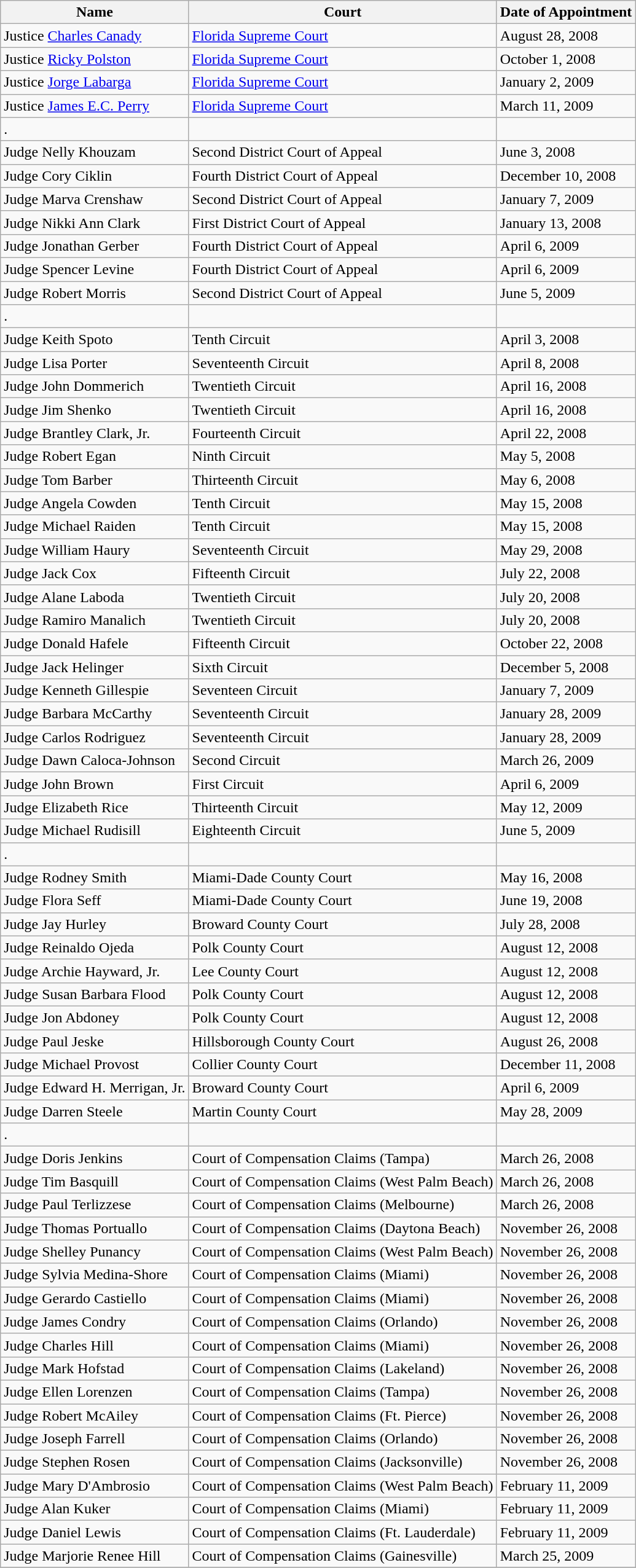<table class="wikitable" border="2">
<tr>
<th>Name</th>
<th>Court</th>
<th>Date of Appointment</th>
</tr>
<tr>
<td>Justice <a href='#'>Charles Canady</a></td>
<td><a href='#'>Florida Supreme Court</a></td>
<td>August 28, 2008</td>
</tr>
<tr>
<td>Justice <a href='#'>Ricky Polston</a></td>
<td><a href='#'>Florida Supreme Court</a></td>
<td>October 1, 2008</td>
</tr>
<tr>
<td>Justice <a href='#'>Jorge Labarga</a></td>
<td><a href='#'>Florida Supreme Court</a></td>
<td>January 2, 2009</td>
</tr>
<tr>
<td>Justice <a href='#'>James E.C. Perry</a></td>
<td><a href='#'>Florida Supreme Court</a></td>
<td>March 11, 2009</td>
</tr>
<tr>
<td>.</td>
<td></td>
<td></td>
</tr>
<tr>
<td>Judge Nelly Khouzam</td>
<td>Second District Court of Appeal</td>
<td>June 3, 2008</td>
</tr>
<tr>
<td>Judge Cory Ciklin</td>
<td>Fourth District Court of Appeal</td>
<td>December 10, 2008</td>
</tr>
<tr>
<td>Judge Marva Crenshaw</td>
<td>Second District Court of Appeal</td>
<td>January 7, 2009</td>
</tr>
<tr>
<td>Judge Nikki Ann Clark</td>
<td>First District Court of Appeal</td>
<td>January 13, 2008</td>
</tr>
<tr>
<td>Judge Jonathan Gerber</td>
<td>Fourth District Court of Appeal</td>
<td>April 6, 2009</td>
</tr>
<tr>
<td>Judge Spencer Levine</td>
<td>Fourth District Court of Appeal</td>
<td>April 6, 2009</td>
</tr>
<tr>
<td>Judge Robert Morris</td>
<td>Second District Court of Appeal</td>
<td>June 5, 2009</td>
</tr>
<tr>
<td>.</td>
<td></td>
<td></td>
</tr>
<tr>
<td>Judge Keith Spoto</td>
<td>Tenth Circuit</td>
<td>April 3, 2008</td>
</tr>
<tr>
<td>Judge Lisa Porter</td>
<td>Seventeenth Circuit</td>
<td>April 8, 2008</td>
</tr>
<tr>
<td>Judge John Dommerich</td>
<td>Twentieth Circuit</td>
<td>April 16, 2008</td>
</tr>
<tr>
<td>Judge Jim Shenko</td>
<td>Twentieth Circuit</td>
<td>April 16, 2008</td>
</tr>
<tr>
<td>Judge Brantley Clark, Jr.</td>
<td>Fourteenth Circuit</td>
<td>April 22, 2008</td>
</tr>
<tr>
<td>Judge Robert Egan</td>
<td>Ninth Circuit</td>
<td>May 5, 2008</td>
</tr>
<tr>
<td>Judge Tom Barber</td>
<td>Thirteenth Circuit</td>
<td>May 6, 2008</td>
</tr>
<tr>
<td>Judge Angela Cowden</td>
<td>Tenth Circuit</td>
<td>May 15, 2008</td>
</tr>
<tr>
<td>Judge Michael Raiden</td>
<td>Tenth Circuit</td>
<td>May 15, 2008</td>
</tr>
<tr>
<td>Judge William Haury</td>
<td>Seventeenth Circuit</td>
<td>May 29, 2008</td>
</tr>
<tr>
<td>Judge Jack Cox</td>
<td>Fifteenth Circuit</td>
<td>July 22, 2008</td>
</tr>
<tr>
<td>Judge Alane Laboda</td>
<td>Twentieth Circuit</td>
<td>July 20, 2008</td>
</tr>
<tr>
<td>Judge Ramiro Manalich</td>
<td>Twentieth Circuit</td>
<td>July 20, 2008</td>
</tr>
<tr>
<td>Judge Donald Hafele</td>
<td>Fifteenth Circuit</td>
<td>October 22, 2008</td>
</tr>
<tr>
<td>Judge Jack Helinger</td>
<td>Sixth Circuit</td>
<td>December 5, 2008</td>
</tr>
<tr>
<td>Judge Kenneth Gillespie</td>
<td>Seventeen Circuit</td>
<td>January 7, 2009</td>
</tr>
<tr>
<td>Judge Barbara McCarthy</td>
<td>Seventeenth Circuit</td>
<td>January 28, 2009</td>
</tr>
<tr>
<td>Judge Carlos Rodriguez</td>
<td>Seventeenth Circuit</td>
<td>January 28, 2009</td>
</tr>
<tr>
<td>Judge Dawn Caloca-Johnson</td>
<td>Second Circuit</td>
<td>March 26, 2009</td>
</tr>
<tr>
<td>Judge John Brown</td>
<td>First Circuit</td>
<td>April 6, 2009</td>
</tr>
<tr>
<td>Judge Elizabeth Rice</td>
<td>Thirteenth Circuit</td>
<td>May 12, 2009</td>
</tr>
<tr>
<td>Judge Michael Rudisill</td>
<td>Eighteenth Circuit</td>
<td>June 5, 2009</td>
</tr>
<tr>
<td>.</td>
<td></td>
<td></td>
</tr>
<tr>
<td>Judge Rodney Smith</td>
<td>Miami-Dade County Court</td>
<td>May 16, 2008</td>
</tr>
<tr>
<td>Judge Flora Seff</td>
<td>Miami-Dade County Court</td>
<td>June 19, 2008</td>
</tr>
<tr>
<td>Judge Jay Hurley</td>
<td>Broward County Court</td>
<td>July 28, 2008</td>
</tr>
<tr>
<td>Judge Reinaldo Ojeda</td>
<td>Polk County Court</td>
<td>August 12, 2008</td>
</tr>
<tr>
<td>Judge Archie Hayward, Jr.</td>
<td>Lee County Court</td>
<td>August 12, 2008</td>
</tr>
<tr>
<td>Judge Susan Barbara Flood</td>
<td>Polk County Court</td>
<td>August 12, 2008</td>
</tr>
<tr>
<td>Judge Jon Abdoney</td>
<td>Polk County Court</td>
<td>August 12, 2008</td>
</tr>
<tr>
<td>Judge Paul Jeske</td>
<td>Hillsborough County Court</td>
<td>August 26, 2008</td>
</tr>
<tr>
<td>Judge Michael Provost</td>
<td>Collier County Court</td>
<td>December 11, 2008</td>
</tr>
<tr>
<td>Judge Edward H. Merrigan, Jr.</td>
<td>Broward County Court</td>
<td>April 6, 2009</td>
</tr>
<tr>
<td>Judge Darren Steele</td>
<td>Martin County Court</td>
<td>May 28, 2009</td>
</tr>
<tr>
<td>.</td>
<td></td>
<td></td>
</tr>
<tr>
<td>Judge Doris Jenkins</td>
<td>Court of Compensation Claims (Tampa)</td>
<td>March 26, 2008</td>
</tr>
<tr>
<td>Judge Tim Basquill</td>
<td>Court of Compensation Claims (West Palm Beach)</td>
<td>March 26, 2008</td>
</tr>
<tr>
<td>Judge Paul Terlizzese</td>
<td>Court of Compensation Claims (Melbourne)</td>
<td>March 26, 2008</td>
</tr>
<tr>
<td>Judge Thomas Portuallo</td>
<td>Court of Compensation Claims (Daytona Beach)</td>
<td>November 26, 2008</td>
</tr>
<tr>
<td>Judge Shelley Punancy</td>
<td>Court of Compensation Claims (West Palm Beach)</td>
<td>November 26, 2008</td>
</tr>
<tr>
<td>Judge Sylvia Medina-Shore</td>
<td>Court of Compensation Claims (Miami)</td>
<td>November 26, 2008</td>
</tr>
<tr>
<td>Judge Gerardo Castiello</td>
<td>Court of Compensation Claims (Miami)</td>
<td>November 26, 2008</td>
</tr>
<tr>
<td>Judge James Condry</td>
<td>Court of Compensation Claims (Orlando)</td>
<td>November 26, 2008</td>
</tr>
<tr>
<td>Judge Charles Hill</td>
<td>Court of Compensation Claims (Miami)</td>
<td>November 26, 2008</td>
</tr>
<tr>
<td>Judge Mark Hofstad</td>
<td>Court of Compensation Claims (Lakeland)</td>
<td>November 26, 2008</td>
</tr>
<tr>
<td>Judge Ellen Lorenzen</td>
<td>Court of Compensation Claims (Tampa)</td>
<td>November 26, 2008</td>
</tr>
<tr>
<td>Judge Robert McAiley</td>
<td>Court of Compensation Claims (Ft. Pierce)</td>
<td>November 26, 2008</td>
</tr>
<tr>
<td>Judge Joseph Farrell</td>
<td>Court of Compensation Claims (Orlando)</td>
<td>November 26, 2008</td>
</tr>
<tr>
<td>Judge Stephen Rosen</td>
<td>Court of Compensation Claims (Jacksonville)</td>
<td>November 26, 2008</td>
</tr>
<tr>
<td>Judge Mary D'Ambrosio</td>
<td>Court of Compensation Claims (West Palm Beach)</td>
<td>February 11, 2009</td>
</tr>
<tr>
<td>Judge Alan Kuker</td>
<td>Court of Compensation Claims (Miami)</td>
<td>February 11, 2009</td>
</tr>
<tr>
<td>Judge Daniel Lewis</td>
<td>Court of Compensation Claims (Ft. Lauderdale)</td>
<td>February 11, 2009</td>
</tr>
<tr>
<td>Judge Marjorie Renee Hill</td>
<td>Court of Compensation Claims (Gainesville)</td>
<td>March 25, 2009</td>
</tr>
<tr>
</tr>
</table>
